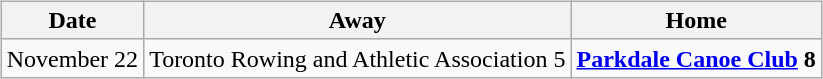<table cellspacing="10">
<tr>
<td valign="top"><br><table class="wikitable">
<tr>
<th>Date</th>
<th>Away</th>
<th>Home</th>
</tr>
<tr>
<td>November 22</td>
<td>Toronto Rowing and Athletic Association 5</td>
<td><strong><a href='#'>Parkdale Canoe Club</a> 8</strong></td>
</tr>
</table>
</td>
</tr>
</table>
